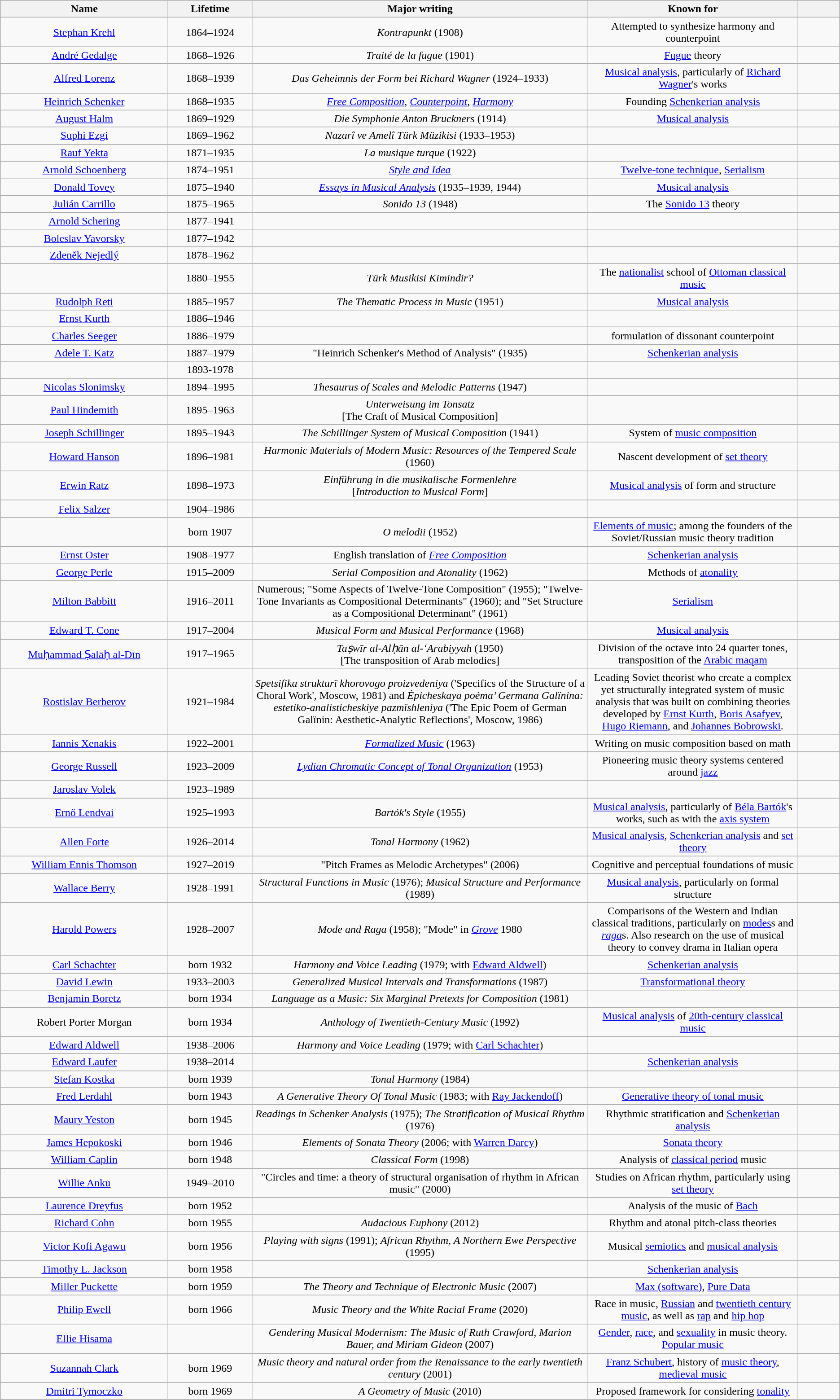<table class="wikitable plainrowheaders" style="text-align:center">
<tr>
<th scope="col" width="20%">Name</th>
<th scope="col" width="10%">Lifetime</th>
<th scope="col" width="40%">Major writing</th>
<th scope="col" width="25%">Known for</th>
<th scope="col" width="5%" class="unsortable"></th>
</tr>
<tr>
<td><a href='#'>Stephan Krehl</a></td>
<td>1864–1924</td>
<td><em>Kontrapunkt</em> (1908)</td>
<td>Attempted to synthesize harmony and counterpoint</td>
<td></td>
</tr>
<tr>
<td><a href='#'>André Gedalge</a></td>
<td>1868–1926</td>
<td><em>Traité de la fugue</em> (1901)</td>
<td><a href='#'>Fugue</a> theory</td>
<td></td>
</tr>
<tr>
<td><a href='#'>Alfred Lorenz</a></td>
<td>1868–1939</td>
<td><em>Das Geheimnis der Form bei Richard Wagner</em> (1924–1933)</td>
<td><a href='#'>Musical analysis</a>, particularly of <a href='#'>Richard Wagner</a>'s works</td>
<td></td>
</tr>
<tr>
<td><a href='#'>Heinrich Schenker</a></td>
<td>1868–1935</td>
<td><em><a href='#'>Free Composition</a></em>, <em><a href='#'>Counterpoint</a></em>, <em><a href='#'>Harmony</a></em></td>
<td>Founding <a href='#'>Schenkerian analysis</a></td>
<td></td>
</tr>
<tr>
<td><a href='#'>August Halm</a></td>
<td>1869–1929</td>
<td><em>Die Symphonie Anton Bruckners</em> (1914)</td>
<td><a href='#'>Musical analysis</a></td>
<td></td>
</tr>
<tr>
<td><a href='#'>Suphi Ezgi</a></td>
<td>1869–1962</td>
<td><em>Nazarî ve Amelî Türk Müzikisi</em> (1933–1953)</td>
<td></td>
<td></td>
</tr>
<tr>
<td><a href='#'>Rauf Yekta</a></td>
<td>1871–1935</td>
<td><em>La musique turque</em> (1922)</td>
<td></td>
<td></td>
</tr>
<tr>
<td><a href='#'>Arnold Schoenberg</a></td>
<td>1874–1951</td>
<td><em><a href='#'>Style and Idea</a></em></td>
<td><a href='#'>Twelve-tone technique</a>, <a href='#'>Serialism</a></td>
<td></td>
</tr>
<tr>
<td><a href='#'>Donald Tovey</a></td>
<td>1875–1940</td>
<td><em><a href='#'>Essays in Musical Analysis</a></em> (1935–1939, 1944)</td>
<td><a href='#'>Musical analysis</a></td>
<td></td>
</tr>
<tr>
<td><a href='#'>Julián Carrillo</a></td>
<td>1875–1965</td>
<td><em>Sonido 13</em> (1948)</td>
<td>The <a href='#'>Sonido 13</a> theory</td>
<td></td>
</tr>
<tr>
<td><a href='#'>Arnold Schering</a></td>
<td>1877–1941</td>
<td></td>
<td></td>
<td></td>
</tr>
<tr>
<td><a href='#'>Boleslav Yavorsky</a></td>
<td>1877–1942</td>
<td></td>
<td></td>
<td></td>
</tr>
<tr>
<td><a href='#'>Zdeněk Nejedlý</a></td>
<td>1878–1962</td>
<td></td>
<td></td>
<td></td>
</tr>
<tr>
<td></td>
<td>1880–1955</td>
<td><em>Türk Musikisi Kimindir?</em></td>
<td>The <a href='#'>nationalist</a> school of <a href='#'>Ottoman classical music</a></td>
<td></td>
</tr>
<tr>
<td><a href='#'>Rudolph Reti</a></td>
<td>1885–1957</td>
<td><em>The Thematic Process in Music</em> (1951)</td>
<td><a href='#'>Musical analysis</a></td>
<td></td>
</tr>
<tr>
<td><a href='#'>Ernst Kurth</a></td>
<td>1886–1946</td>
<td></td>
<td></td>
<td></td>
</tr>
<tr>
<td><a href='#'>Charles Seeger</a></td>
<td>1886–1979</td>
<td></td>
<td>formulation of dissonant counterpoint</td>
<td></td>
</tr>
<tr>
<td><a href='#'>Adele T. Katz</a></td>
<td>1887–1979</td>
<td>"Heinrich Schenker's Method of Analysis" (1935)</td>
<td><a href='#'>Schenkerian analysis</a></td>
<td></td>
</tr>
<tr>
<td></td>
<td>1893-1978</td>
<td></td>
<td></td>
<td></td>
</tr>
<tr>
<td><a href='#'>Nicolas Slonimsky</a></td>
<td>1894–1995</td>
<td><em>Thesaurus of Scales and Melodic Patterns</em> (1947)</td>
<td></td>
<td></td>
</tr>
<tr>
<td><a href='#'>Paul Hindemith</a></td>
<td>1895–1963</td>
<td><em>Unterweisung im Tonsatz</em><br>[The Craft of Musical Composition]</td>
<td></td>
<td></td>
</tr>
<tr>
<td><a href='#'>Joseph Schillinger</a></td>
<td>1895–1943</td>
<td><em>The Schillinger System of Musical Composition</em> (1941)</td>
<td>System of <a href='#'>music composition</a></td>
<td></td>
</tr>
<tr>
<td><a href='#'>Howard Hanson</a></td>
<td>1896–1981</td>
<td><em>Harmonic Materials of Modern Music: Resources of the Tempered Scale</em> (1960)</td>
<td>Nascent development of <a href='#'>set theory</a></td>
<td></td>
</tr>
<tr>
<td><a href='#'>Erwin Ratz</a></td>
<td>1898–1973</td>
<td><em>Einführung in die musikalische Formenlehre</em><br>[<em>Introduction to Musical Form</em>]</td>
<td><a href='#'>Musical analysis</a> of form and structure</td>
<td></td>
</tr>
<tr>
<td><a href='#'>Felix Salzer</a></td>
<td>1904–1986</td>
<td></td>
<td></td>
<td></td>
</tr>
<tr>
<td></td>
<td>born 1907</td>
<td><em>O melodii</em> (1952)</td>
<td><a href='#'>Elements of music</a>; among the founders of the Soviet/Russian music theory tradition</td>
<td></td>
</tr>
<tr>
<td><a href='#'>Ernst Oster</a></td>
<td>1908–1977</td>
<td>English translation of <em><a href='#'>Free Composition</a></em></td>
<td><a href='#'>Schenkerian analysis</a></td>
<td></td>
</tr>
<tr>
<td><a href='#'>George Perle</a></td>
<td>1915–2009</td>
<td><em>Serial Composition and Atonality</em> (1962)</td>
<td>Methods of <a href='#'>atonality</a></td>
<td></td>
</tr>
<tr>
<td><a href='#'>Milton Babbitt</a></td>
<td>1916–2011</td>
<td>Numerous; "Some Aspects of Twelve-Tone Composition" (1955); "Twelve-Tone Invariants as Compositional Determinants" (1960); and "Set Structure as a Compositional Determinant" (1961)</td>
<td><a href='#'>Serialism</a></td>
<td></td>
</tr>
<tr>
<td><a href='#'>Edward T. Cone</a></td>
<td>1917–2004</td>
<td><em>Musical Form and Musical Performance</em> (1968)</td>
<td><a href='#'>Musical analysis</a></td>
<td></td>
</tr>
<tr>
<td><a href='#'>Muḥammad Ṣalāḥ al-Dīn</a></td>
<td>1917–1965</td>
<td><em>Taṣwīr al-Alḥān al-‘Arabiyyah</em> (1950)<br>[The transposition of Arab melodies]</td>
<td>Division of the octave into 24 quarter tones, transposition of the <a href='#'>Arabic maqam</a></td>
<td></td>
</tr>
<tr>
<td><a href='#'>Rostislav Berberov</a></td>
<td>1921–1984</td>
<td><em>Spetsifika strukturï khorovogo proizvedeniya</em> ('Specifics of the Structure of a Choral Work', Moscow, 1981) and <em>Ėpicheskaya poėma’ Germana Galïnina: estetiko-analisticheskiye pazmïshleniya</em> ('The Epic Poem of German Galïnin: Aesthetic-Analytic Reflections', Moscow, 1986)</td>
<td>Leading Soviet theorist who create a complex yet structurally integrated system of music analysis that was built on combining theories developed by <a href='#'>Ernst Kurth</a>, <a href='#'>Boris Asafyev</a>, <a href='#'>Hugo Riemann</a>, and <a href='#'>Johannes Bobrowski</a>.</td>
<td></td>
</tr>
<tr>
<td><a href='#'>Iannis Xenakis</a></td>
<td>1922–2001</td>
<td><em><a href='#'>Formalized Music</a></em> (1963)</td>
<td>Writing on music composition based on math</td>
<td></td>
</tr>
<tr>
<td><a href='#'>George Russell</a></td>
<td>1923–2009</td>
<td><em><a href='#'>Lydian Chromatic Concept of Tonal Organization</a></em> (1953)</td>
<td>Pioneering music theory systems centered around <a href='#'>jazz</a></td>
<td></td>
</tr>
<tr>
<td><a href='#'>Jaroslav Volek</a></td>
<td>1923–1989</td>
<td></td>
<td></td>
<td></td>
</tr>
<tr>
<td><a href='#'>Ernő Lendvai</a></td>
<td>1925–1993</td>
<td><em>Bartók's Style</em> (1955)</td>
<td><a href='#'>Musical analysis</a>, particularly of <a href='#'>Béla Bartók</a>'s works, such as with the <a href='#'>axis system</a></td>
<td></td>
</tr>
<tr>
<td><a href='#'>Allen Forte</a></td>
<td>1926–2014</td>
<td><em>Tonal Harmony</em> (1962)</td>
<td><a href='#'>Musical analysis</a>, <a href='#'>Schenkerian analysis</a> and <a href='#'>set theory</a></td>
<td></td>
</tr>
<tr>
<td><a href='#'>William Ennis Thomson</a></td>
<td>1927–2019</td>
<td>"Pitch Frames as Melodic Archetypes" (2006)</td>
<td>Cognitive and perceptual foundations of music</td>
<td></td>
</tr>
<tr>
<td><a href='#'>Wallace Berry</a></td>
<td>1928–1991</td>
<td><em>Structural Functions in Music</em> (1976); <em>Musical Structure and Performance</em> (1989)</td>
<td><a href='#'>Musical analysis</a>, particularly on formal structure</td>
<td></td>
</tr>
<tr>
<td><a href='#'>Harold Powers</a></td>
<td>1928–2007</td>
<td><em>Mode and Raga</em> (1958); "Mode" in <em><a href='#'>Grove</a></em> 1980</td>
<td>Comparisons of the Western and Indian classical traditions, particularly on <a href='#'>modes</a>s and <em><a href='#'>raga</a></em>s. Also research on the use of musical theory to convey drama in Italian opera</td>
<td></td>
</tr>
<tr>
<td><a href='#'>Carl Schachter</a></td>
<td>born 1932</td>
<td><em>Harmony and Voice Leading</em> (1979; with <a href='#'>Edward Aldwell</a>)</td>
<td><a href='#'>Schenkerian analysis</a></td>
<td></td>
</tr>
<tr>
<td><a href='#'>David Lewin</a></td>
<td>1933–2003</td>
<td><em>Generalized Musical Intervals and Transformations</em> (1987)</td>
<td><a href='#'>Transformational theory</a></td>
<td></td>
</tr>
<tr>
<td><a href='#'>Benjamin Boretz</a></td>
<td>born 1934</td>
<td><em>Language as a Music: Six Marginal Pretexts for Composition</em> (1981)</td>
<td></td>
<td></td>
</tr>
<tr>
<td>Robert Porter Morgan</td>
<td>born 1934</td>
<td><em>Anthology of Twentieth-Century Music</em> (1992)</td>
<td><a href='#'>Musical analysis</a> of <a href='#'>20th-century classical music</a></td>
<td></td>
</tr>
<tr>
<td><a href='#'>Edward Aldwell</a></td>
<td>1938–2006</td>
<td><em>Harmony and Voice Leading</em> (1979; with <a href='#'>Carl Schachter</a>)</td>
<td></td>
<td></td>
</tr>
<tr>
<td><a href='#'>Edward Laufer</a></td>
<td>1938–2014</td>
<td></td>
<td><a href='#'>Schenkerian analysis</a></td>
<td></td>
</tr>
<tr>
<td><a href='#'>Stefan Kostka</a></td>
<td>born 1939</td>
<td><em>Tonal Harmony</em> (1984)</td>
<td></td>
<td></td>
</tr>
<tr>
<td><a href='#'>Fred Lerdahl</a></td>
<td>born 1943</td>
<td><em>A Generative Theory Of Tonal Music</em> (1983; with <a href='#'>Ray Jackendoff</a>)</td>
<td><a href='#'>Generative theory of tonal music</a></td>
<td></td>
</tr>
<tr>
<td><a href='#'>Maury Yeston</a></td>
<td>born 1945</td>
<td><em>Readings in Schenker Analysis</em> (1975); <em>The Stratification of Musical Rhythm</em> (1976)</td>
<td>Rhythmic stratification and <a href='#'>Schenkerian analysis</a></td>
<td></td>
</tr>
<tr>
<td><a href='#'>James Hepokoski</a></td>
<td>born 1946</td>
<td><em>Elements of Sonata Theory</em> (2006; with <a href='#'>Warren Darcy</a>)</td>
<td><a href='#'>Sonata theory</a></td>
<td></td>
</tr>
<tr>
<td><a href='#'>William Caplin</a></td>
<td>born 1948</td>
<td><em>Classical Form</em> (1998)</td>
<td>Analysis of <a href='#'>classical period</a> music</td>
<td></td>
</tr>
<tr>
<td><a href='#'>Willie Anku</a></td>
<td>1949–2010</td>
<td>"Circles and time: a theory of structural organisation of rhythm in African music" (2000)</td>
<td>Studies on African rhythm, particularly using <a href='#'>set theory</a></td>
<td></td>
</tr>
<tr>
<td><a href='#'>Laurence Dreyfus</a></td>
<td>born 1952</td>
<td></td>
<td>Analysis of the music of <a href='#'>Bach</a></td>
<td></td>
</tr>
<tr>
<td><a href='#'>Richard Cohn</a></td>
<td>born 1955</td>
<td><em>Audacious Euphony</em> (2012)</td>
<td>Rhythm and atonal pitch-class theories</td>
<td></td>
</tr>
<tr>
<td><a href='#'>Victor Kofi Agawu</a></td>
<td>born 1956</td>
<td><em>Playing with signs</em> (1991); <em>African Rhythm, A Northern Ewe Perspective</em> (1995)</td>
<td>Musical <a href='#'>semiotics</a> and <a href='#'>musical analysis</a></td>
<td></td>
</tr>
<tr>
<td><a href='#'>Timothy L. Jackson</a></td>
<td>born 1958</td>
<td></td>
<td><a href='#'>Schenkerian analysis</a></td>
<td></td>
</tr>
<tr>
<td><a href='#'>Miller Puckette</a></td>
<td>born 1959</td>
<td><em>The Theory and Technique of Electronic Music</em> (2007)</td>
<td><a href='#'>Max (software)</a>, <a href='#'>Pure Data</a></td>
<td></td>
</tr>
<tr>
<td><a href='#'>Philip Ewell</a></td>
<td>born 1966</td>
<td><em>Music Theory and the White Racial Frame</em> (2020)</td>
<td>Race in music, <a href='#'>Russian</a> and <a href='#'>twentieth century music</a>, as well as <a href='#'>rap</a> and <a href='#'>hip hop</a></td>
<td></td>
</tr>
<tr>
<td><a href='#'>Ellie Hisama</a></td>
<td></td>
<td><em>Gendering Musical Modernism: The Music of Ruth Crawford, Marion Bauer, and Miriam Gideon</em> (2007)</td>
<td><a href='#'>Gender</a>, <a href='#'>race</a>, and <a href='#'>sexuality</a> in music theory. <a href='#'>Popular music</a></td>
<td></td>
</tr>
<tr>
<td><a href='#'>Suzannah Clark</a></td>
<td>born 1969</td>
<td><em>Music theory and natural order from the Renaissance to the early twentieth century</em> (2001)</td>
<td><a href='#'>Franz Schubert</a>, history of <a href='#'>music theory</a>, <a href='#'>medieval music</a></td>
<td></td>
</tr>
<tr>
<td><a href='#'>Dmitri Tymoczko</a></td>
<td>born 1969</td>
<td><em>A Geometry of Music</em> (2010)</td>
<td>Proposed framework for considering <a href='#'>tonality</a></td>
<td></td>
</tr>
</table>
